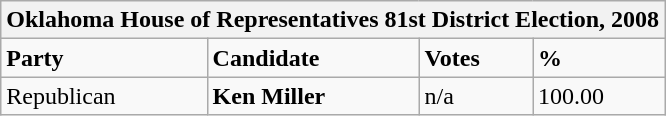<table class="wikitable">
<tr>
<th colspan="4">Oklahoma House of Representatives 81st District Election, 2008</th>
</tr>
<tr>
<td><strong>Party</strong></td>
<td><strong>Candidate</strong></td>
<td><strong>Votes</strong></td>
<td><strong>%</strong></td>
</tr>
<tr>
<td>Republican</td>
<td><strong>Ken Miller</strong></td>
<td>n/a</td>
<td>100.00</td>
</tr>
</table>
